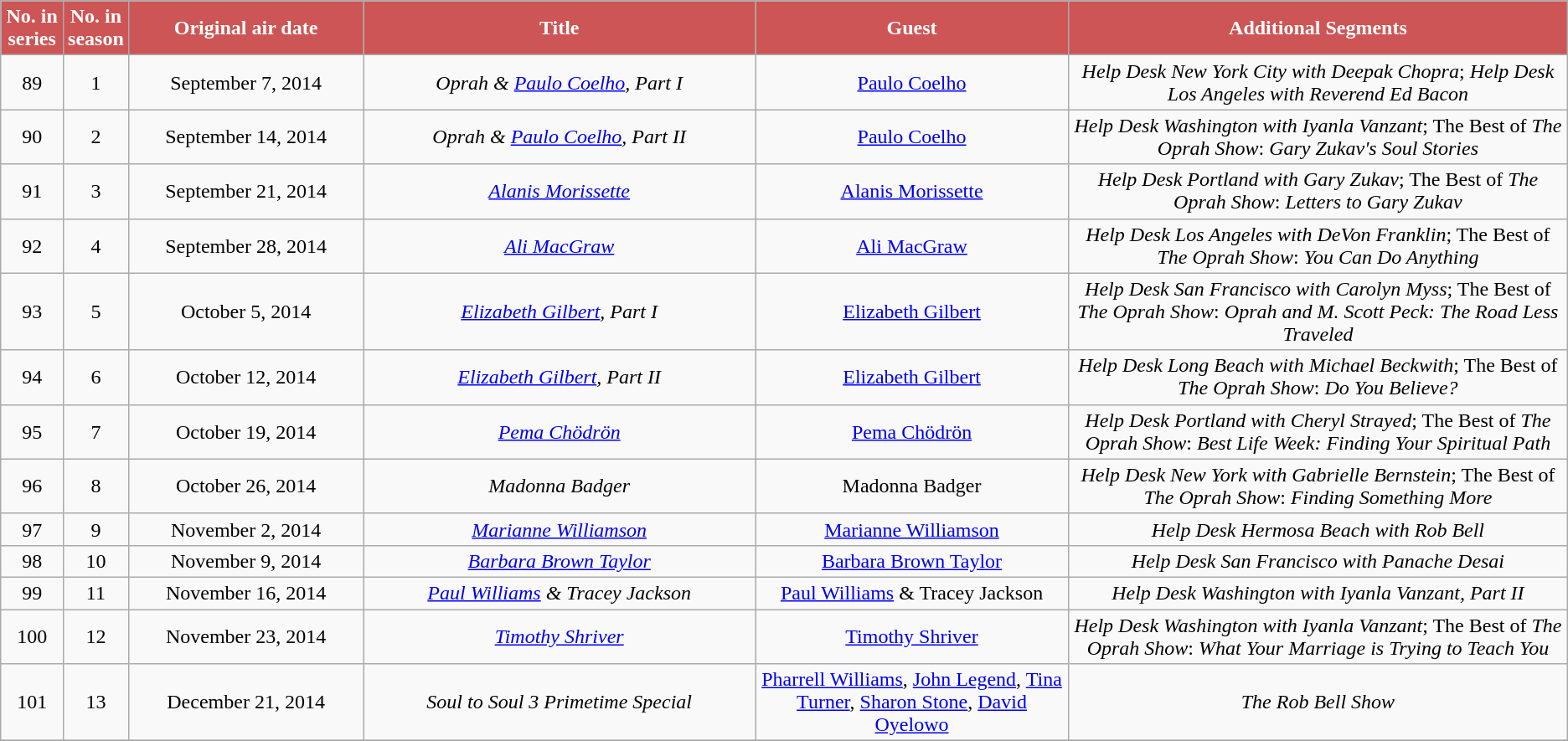<table class="wikitable plainrowheaders" style="text-align:center;">
<tr>
<th scope="col" style="background-color: #CD5555; color: #FFFFFF;" width=4%>No. in<br>series</th>
<th scope="col" style="background-color: #CD5555; color: #FFFFFF;" width=4%>No. in<br>season</th>
<th scope="col" style="background-color: #CD5555; color: #FFFFFF;" width=15%>Original air date</th>
<th scope="col" style="background-color: #CD5555; color: #FFFFFF;" width=25%>Title</th>
<th scope="col" style="background-color: #CD5555; color: #FFFFFF;" width=20%>Guest</th>
<th scope="col" style="background-color: #CD5555; color: #FFFFFF;">Additional Segments</th>
</tr>
<tr>
<td>89</td>
<td>1</td>
<td>September 7, 2014</td>
<td><em>Oprah & <a href='#'>Paulo Coelho</a>, Part I</em></td>
<td><a href='#'>Paulo Coelho</a></td>
<td><em>Help Desk New York City with Deepak Chopra</em>; <em>Help Desk Los Angeles with Reverend Ed Bacon</em></td>
</tr>
<tr>
<td>90</td>
<td>2</td>
<td>September 14, 2014</td>
<td><em>Oprah & <a href='#'>Paulo Coelho</a>, Part II</em></td>
<td><a href='#'>Paulo Coelho</a></td>
<td><em>Help Desk Washington with Iyanla Vanzant</em>;  The Best of <em>The Oprah Show</em>: <em>Gary Zukav's Soul Stories</em></td>
</tr>
<tr>
<td>91</td>
<td>3</td>
<td>September 21, 2014</td>
<td><em><a href='#'>Alanis Morissette</a></em></td>
<td><a href='#'>Alanis Morissette</a></td>
<td><em>Help Desk Portland with Gary Zukav</em>; The Best of <em>The Oprah Show</em>: <em>Letters to Gary Zukav</em></td>
</tr>
<tr>
<td>92</td>
<td>4</td>
<td>September 28, 2014</td>
<td><em><a href='#'>Ali MacGraw</a></em></td>
<td><a href='#'>Ali MacGraw</a></td>
<td><em>Help Desk Los Angeles with DeVon Franklin</em>; The Best of <em>The Oprah Show</em>: <em>You Can Do Anything</em></td>
</tr>
<tr>
<td>93</td>
<td>5</td>
<td>October 5, 2014</td>
<td><em><a href='#'>Elizabeth Gilbert</a>, Part I</em></td>
<td><a href='#'>Elizabeth Gilbert</a></td>
<td><em>Help Desk San Francisco with Carolyn Myss</em>; The Best of <em>The Oprah Show</em>: <em>Oprah and M. Scott Peck: The Road Less Traveled</em></td>
</tr>
<tr>
<td>94</td>
<td>6</td>
<td>October 12, 2014</td>
<td><em><a href='#'>Elizabeth Gilbert</a>, Part II</em></td>
<td><a href='#'>Elizabeth Gilbert</a></td>
<td><em>Help Desk Long Beach with Michael Beckwith</em>; The Best of <em>The Oprah Show</em>: <em>Do You Believe?</em></td>
</tr>
<tr>
<td>95</td>
<td>7</td>
<td>October 19, 2014</td>
<td><em><a href='#'>Pema Chödrön</a></em></td>
<td><a href='#'>Pema Chödrön</a></td>
<td><em>Help Desk Portland with Cheryl Strayed</em>; The Best of <em>The Oprah Show</em>: <em>Best Life Week: Finding Your Spiritual Path</em></td>
</tr>
<tr>
<td>96</td>
<td>8</td>
<td>October 26, 2014</td>
<td><em>Madonna Badger</em></td>
<td>Madonna Badger</td>
<td><em>Help Desk New York with Gabrielle Bernstein</em>; The Best of <em>The Oprah Show</em>: <em>Finding Something More</em></td>
</tr>
<tr>
<td>97</td>
<td>9</td>
<td>November 2, 2014</td>
<td><em><a href='#'>Marianne Williamson</a></em></td>
<td><a href='#'>Marianne Williamson</a></td>
<td><em>Help Desk Hermosa Beach with Rob Bell</em></td>
</tr>
<tr>
<td>98</td>
<td>10</td>
<td>November 9, 2014</td>
<td><em><a href='#'>Barbara Brown Taylor</a></em></td>
<td><a href='#'>Barbara Brown Taylor</a></td>
<td><em>Help Desk San Francisco with Panache Desai</em></td>
</tr>
<tr>
<td>99</td>
<td>11</td>
<td>November 16, 2014</td>
<td><em><a href='#'>Paul Williams</a> & Tracey Jackson</em></td>
<td><a href='#'>Paul Williams</a> & Tracey Jackson</td>
<td><em>Help Desk Washington with Iyanla Vanzant, Part II</em></td>
</tr>
<tr>
<td>100</td>
<td>12</td>
<td>November 23, 2014</td>
<td><em><a href='#'>Timothy Shriver</a></em></td>
<td><a href='#'>Timothy Shriver</a></td>
<td><em>Help Desk Washington with Iyanla Vanzant</em>; The Best of <em>The Oprah Show</em>: <em>What Your Marriage is Trying to Teach You</em></td>
</tr>
<tr>
<td>101</td>
<td>13</td>
<td>December 21, 2014</td>
<td><em>Soul to Soul 3 Primetime Special</em></td>
<td><a href='#'>Pharrell Williams</a>, <a href='#'>John Legend</a>, <a href='#'>Tina Turner</a>, <a href='#'>Sharon Stone</a>, <a href='#'>David Oyelowo</a></td>
<td><em>The Rob Bell Show</em></td>
</tr>
<tr>
</tr>
</table>
